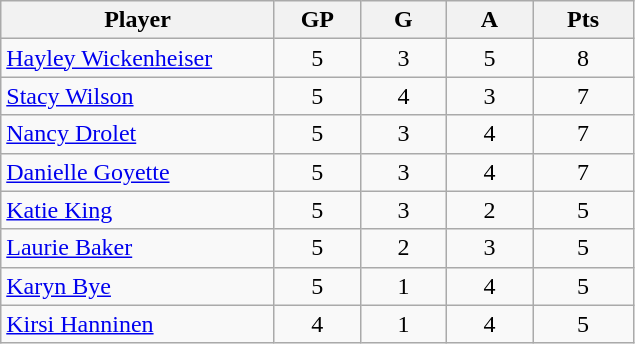<table class="wikitable sortable" style="text-align:center;">
<tr>
<th width="175px">Player</th>
<th width="50px">GP</th>
<th width="50px">G</th>
<th width="50px">A</th>
<th width="60px">Pts</th>
</tr>
<tr align=center>
<td align=left> <a href='#'>Hayley Wickenheiser</a></td>
<td>5</td>
<td>3</td>
<td>5</td>
<td>8</td>
</tr>
<tr align=center>
<td align=left> <a href='#'>Stacy Wilson</a></td>
<td>5</td>
<td>4</td>
<td>3</td>
<td>7</td>
</tr>
<tr align=center>
<td align=left> <a href='#'>Nancy Drolet</a></td>
<td>5</td>
<td>3</td>
<td>4</td>
<td>7</td>
</tr>
<tr align=center>
<td align=left> <a href='#'>Danielle Goyette</a></td>
<td>5</td>
<td>3</td>
<td>4</td>
<td>7</td>
</tr>
<tr align=center>
<td align=left> <a href='#'>Katie King</a></td>
<td>5</td>
<td>3</td>
<td>2</td>
<td>5</td>
</tr>
<tr align=center>
<td align=left> <a href='#'>Laurie Baker</a></td>
<td>5</td>
<td>2</td>
<td>3</td>
<td>5</td>
</tr>
<tr align=center>
<td align=left> <a href='#'>Karyn Bye</a></td>
<td>5</td>
<td>1</td>
<td>4</td>
<td>5</td>
</tr>
<tr align=center>
<td align=left> <a href='#'>Kirsi Hanninen</a></td>
<td>4</td>
<td>1</td>
<td>4</td>
<td>5</td>
</tr>
</table>
